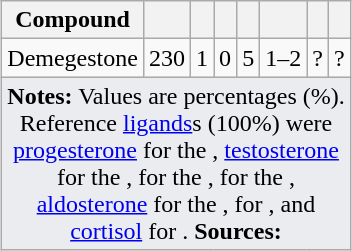<table class="wikitable mw-collapsible mw-collapsed" style="text-align:left; margin-left:auto; margin-right:auto; border:none;">
<tr>
<th>Compound</th>
<th></th>
<th></th>
<th></th>
<th></th>
<th></th>
<th></th>
<th></th>
</tr>
<tr>
<td>Demegestone</td>
<td>230</td>
<td>1</td>
<td>0</td>
<td>5</td>
<td>1–2</td>
<td>?</td>
<td>?</td>
</tr>
<tr class="sortbottom">
<td colspan="9" style="width: 1px; background-color:#eaecf0; text-align: center;"><strong>Notes:</strong> Values are percentages (%). Reference <a href='#'>ligands</a>s (100%) were <a href='#'>progesterone</a> for the , <a href='#'>testosterone</a> for the , <a href='#'></a> for the ,  for the , <a href='#'>aldosterone</a> for the ,  for , and <a href='#'>cortisol</a> for . <strong>Sources:</strong> </td>
</tr>
</table>
